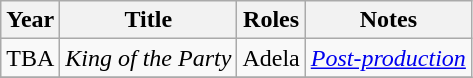<table class="wikitable sortable">
<tr>
<th>Year</th>
<th>Title</th>
<th>Roles</th>
<th>Notes</th>
</tr>
<tr>
<td>TBA</td>
<td><em>King of the Party</em></td>
<td>Adela</td>
<td><em><a href='#'>Post-production</a></em></td>
</tr>
<tr>
</tr>
</table>
